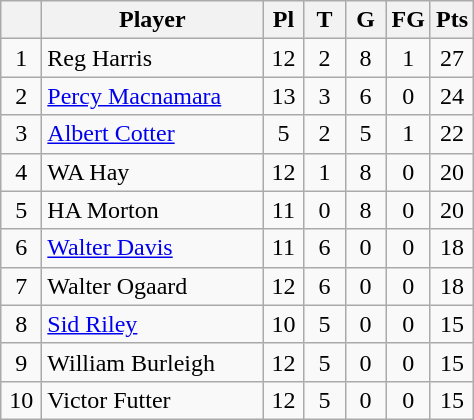<table class="wikitable" style="text-align:center;">
<tr>
<th width="20" abbr="Position"></th>
<th width="140">Player</th>
<th width="20">Pl</th>
<th width="20">T</th>
<th width="20">G</th>
<th width="20">FG</th>
<th width="20">Pts</th>
</tr>
<tr>
<td>1</td>
<td style="text-align:left;"> Reg Harris</td>
<td>12</td>
<td>2</td>
<td>8</td>
<td>1</td>
<td>27</td>
</tr>
<tr>
<td>2</td>
<td style="text-align:left;"> <a href='#'>Percy Macnamara</a></td>
<td>13</td>
<td>3</td>
<td>6</td>
<td>0</td>
<td>24</td>
</tr>
<tr>
<td>3</td>
<td style="text-align:left;"> <a href='#'>Albert Cotter</a></td>
<td>5</td>
<td>2</td>
<td>5</td>
<td>1</td>
<td>22</td>
</tr>
<tr>
<td>4</td>
<td style="text-align:left;"> WA Hay</td>
<td>12</td>
<td>1</td>
<td>8</td>
<td>0</td>
<td>20</td>
</tr>
<tr>
<td>5</td>
<td style="text-align:left;"> HA Morton</td>
<td>11</td>
<td>0</td>
<td>8</td>
<td>0</td>
<td>20</td>
</tr>
<tr>
<td>6</td>
<td style="text-align:left;"> <a href='#'>Walter Davis</a></td>
<td>11</td>
<td>6</td>
<td>0</td>
<td>0</td>
<td>18</td>
</tr>
<tr>
<td>7</td>
<td style="text-align:left;"> Walter Ogaard</td>
<td>12</td>
<td>6</td>
<td>0</td>
<td>0</td>
<td>18</td>
</tr>
<tr>
<td>8</td>
<td style="text-align:left;"> <a href='#'>Sid Riley</a></td>
<td>10</td>
<td>5</td>
<td>0</td>
<td>0</td>
<td>15</td>
</tr>
<tr>
<td>9</td>
<td style="text-align:left;"> William Burleigh</td>
<td>12</td>
<td>5</td>
<td>0</td>
<td>0</td>
<td>15</td>
</tr>
<tr>
<td>10</td>
<td style="text-align:left;"> Victor Futter</td>
<td>12</td>
<td>5</td>
<td>0</td>
<td>0</td>
<td>15</td>
</tr>
</table>
